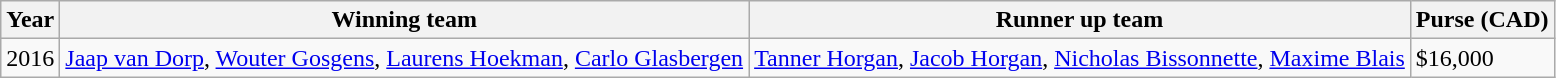<table class="wikitable">
<tr>
<th scope="col">Year</th>
<th scope="col">Winning team</th>
<th scope="col">Runner up team</th>
<th scope="col">Purse (CAD)</th>
</tr>
<tr>
<td>2016</td>
<td> <a href='#'>Jaap van Dorp</a>, <a href='#'>Wouter Gosgens</a>, <a href='#'>Laurens Hoekman</a>, <a href='#'>Carlo Glasbergen</a></td>
<td> <a href='#'>Tanner Horgan</a>, <a href='#'>Jacob Horgan</a>, <a href='#'>Nicholas Bissonnette</a>, <a href='#'>Maxime Blais</a></td>
<td>$16,000</td>
</tr>
</table>
